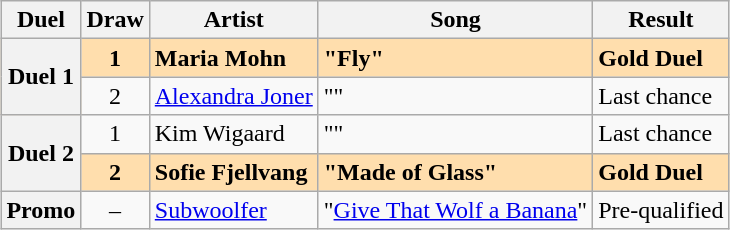<table class="sortable wikitable" style="margin: 1em auto 1em auto">
<tr>
<th scope="col">Duel</th>
<th scope="col">Draw</th>
<th scope="col">Artist</th>
<th scope="col">Song</th>
<th scope="col">Result</th>
</tr>
<tr style="background: navajowhite; font-weight: bold;">
<th scope="row" rowspan="2">Duel 1</th>
<td align="center">1</td>
<td>Maria Mohn</td>
<td>"Fly"</td>
<td>Gold Duel</td>
</tr>
<tr>
<td align="center">2</td>
<td><a href='#'>Alexandra Joner</a></td>
<td>""</td>
<td>Last chance</td>
</tr>
<tr>
<th scope="row" rowspan="2">Duel 2</th>
<td align="center">1</td>
<td>Kim Wigaard</td>
<td>""</td>
<td>Last chance</td>
</tr>
<tr style="background: navajowhite; font-weight: bold;">
<td align="center">2</td>
<td>Sofie Fjellvang</td>
<td>"Made of Glass"</td>
<td>Gold Duel</td>
</tr>
<tr>
<th scope="row">Promo</th>
<td align="center">–</td>
<td><a href='#'>Subwoolfer</a></td>
<td>"<a href='#'>Give That Wolf a Banana</a>"</td>
<td>Pre-qualified</td>
</tr>
</table>
